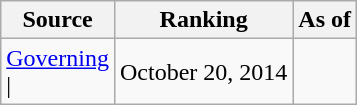<table class="wikitable" style="text-align:center">
<tr>
<th>Source</th>
<th>Ranking</th>
<th>As of</th>
</tr>
<tr>
<td align=left><a href='#'>Governing</a><br>| </td>
<td>October 20, 2014</td>
</tr>
</table>
